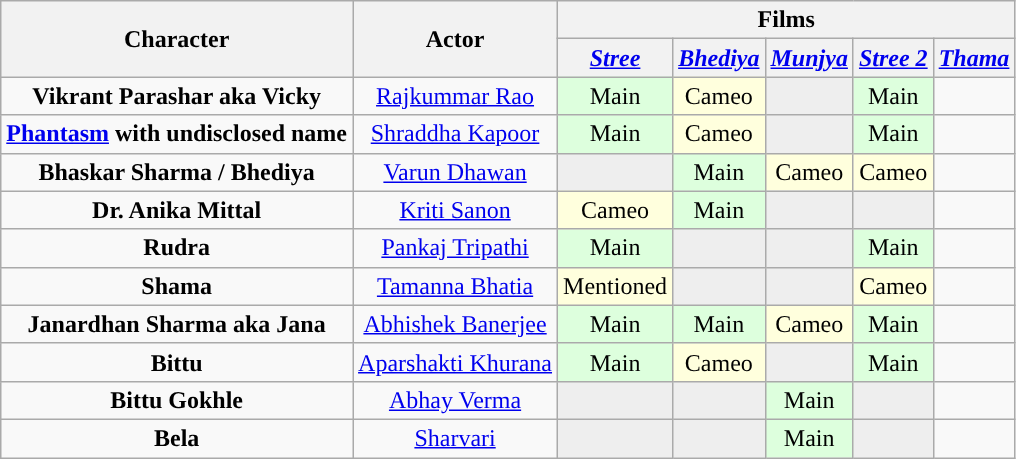<table class="wikitable" style="text-align:center;">
<tr>
<th rowspan=2>Character</th>
<th rowspan=2>Actor</th>
<th colspan="5">Films</th>
</tr>
<tr>
<th><em><a href='#'>Stree</a></em></th>
<th><em><a href='#'>Bhediya</a></em></th>
<th><em><a href='#'>Munjya</a></em></th>
<th><em><a href='#'>Stree 2</a></em></th>
<th><em><a href='#'>Thama</a></em></th>
</tr>
<tr>
<td><strong>Vikrant Parashar aka Vicky</strong></td>
<td><a href='#'>Rajkummar Rao</a></td>
<td style="background: #DFD">Main</td>
<td style="background: #FFD">Cameo</td>
<td style="background: #EEE"></td>
<td style="background: #DFD">Main</td>
<td></td>
</tr>
<tr>
<td><strong><a href='#'>Phantasm</a> with undisclosed name</strong></td>
<td><a href='#'>Shraddha Kapoor</a></td>
<td style="background: #DFD">Main</td>
<td style="background: #FFD">Cameo</td>
<td style="background: #EEE"></td>
<td style="background: #DFD">Main</td>
<td></td>
</tr>
<tr>
<td><strong>Bhaskar Sharma / Bhediya</strong></td>
<td><a href='#'>Varun Dhawan</a></td>
<td style="background: #EEE"></td>
<td style="background: #DFD">Main</td>
<td style="background: #FFD">Cameo</td>
<td style="background: #FFD">Cameo</td>
<td></td>
</tr>
<tr>
<td><strong>Dr. Anika Mittal</strong></td>
<td><a href='#'>Kriti Sanon</a></td>
<td style="background: #FFD">Cameo</td>
<td style="background: #DFD">Main</td>
<td style="background: #EEE"></td>
<td style="background: #EEE"></td>
<td></td>
</tr>
<tr>
<td><strong>Rudra</strong></td>
<td><a href='#'>Pankaj Tripathi</a></td>
<td style="background: #DFD">Main</td>
<td style="background: #EEE"></td>
<td style="background: #EEE"></td>
<td style="background: #DFD">Main</td>
<td></td>
</tr>
<tr>
<td><strong>Shama</strong></td>
<td><a href='#'>Tamanna Bhatia</a></td>
<td style="background: #FFD">Mentioned</td>
<td style="background: #EEE"></td>
<td style="background: #EEE"></td>
<td style="background: #FFD">Cameo</td>
<td></td>
</tr>
<tr>
<td><strong>Janardhan Sharma aka Jana</strong></td>
<td><a href='#'>Abhishek Banerjee</a></td>
<td style="background: #DFD">Main</td>
<td style="background: #DFD">Main</td>
<td style="background: #FFD">Cameo</td>
<td style="background: #DFD">Main</td>
<td></td>
</tr>
<tr>
<td><strong>Bittu</strong></td>
<td><a href='#'>Aparshakti Khurana</a></td>
<td style="background: #DFD">Main</td>
<td style="background: #FFD">Cameo</td>
<td style="background: #EEE"></td>
<td style="background: #DFD">Main</td>
<td></td>
</tr>
<tr>
<td><strong>Bittu Gokhle</strong></td>
<td><a href='#'>Abhay Verma</a></td>
<td style="background: #EEE"></td>
<td style="background: #EEE"></td>
<td style="background: #DFD">Main</td>
<td style="background: #EEE"></td>
<td></td>
</tr>
<tr>
<td><strong>Bela</strong></td>
<td><a href='#'>Sharvari</a></td>
<td style="background: #EEE"></td>
<td style="background: #EEE"></td>
<td style="background: #DFD">Main</td>
<td style="background: #EEE"></td>
<td></td>
</tr>
</table>
